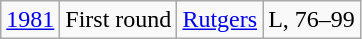<table class="wikitable">
<tr align="center">
<td><a href='#'>1981</a></td>
<td>First round</td>
<td><a href='#'>Rutgers</a></td>
<td>L, 76–99</td>
</tr>
</table>
